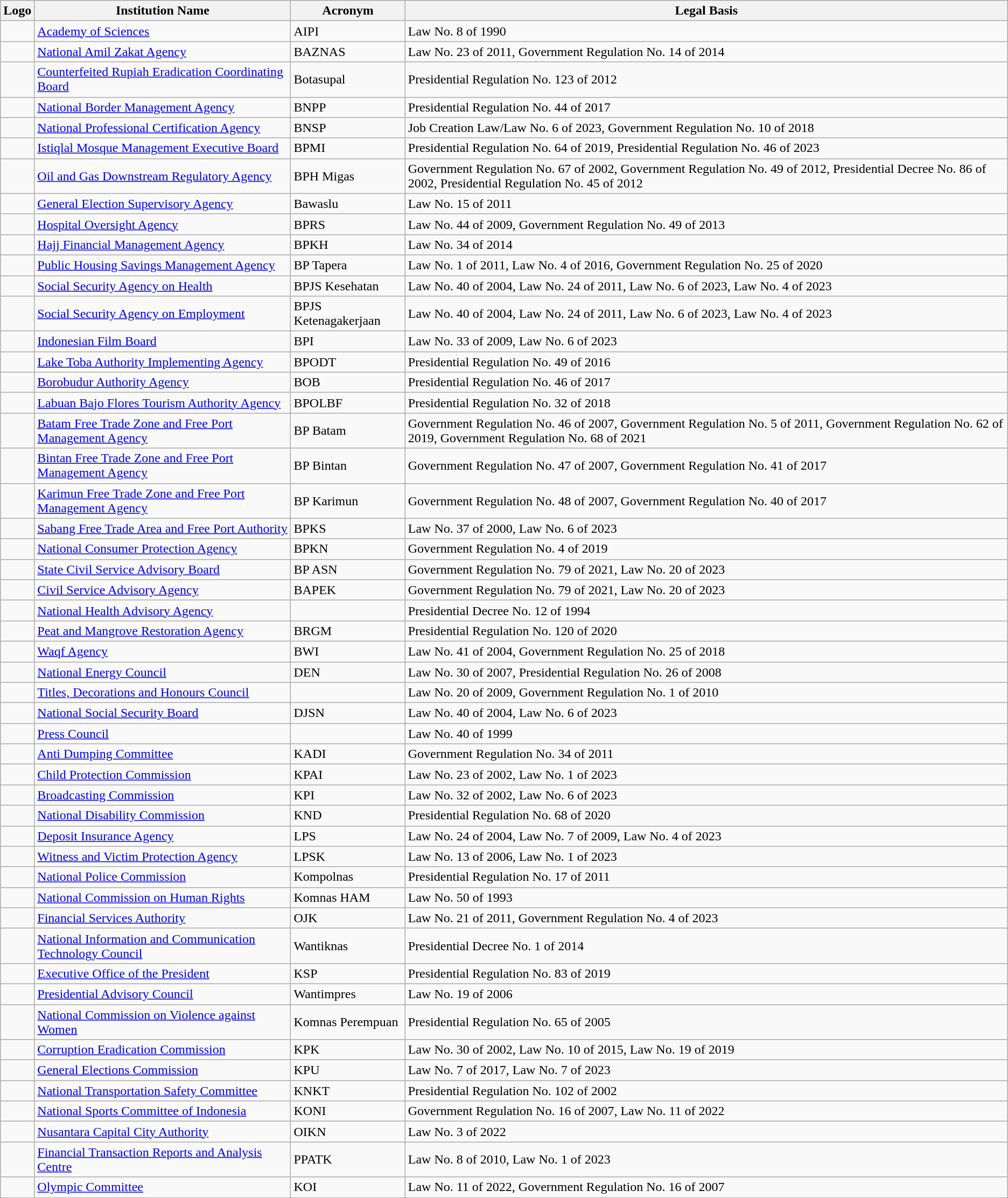<table class="wikitable text-align: center">
<tr>
<th>Logo</th>
<th>Institution Name</th>
<th>Acronym</th>
<th>Legal Basis</th>
</tr>
<tr>
<td></td>
<td><a href='#'>Academy of Sciences</a></td>
<td>AIPI</td>
<td>Law No. 8 of 1990</td>
</tr>
<tr>
<td></td>
<td><a href='#'>National Amil Zakat Agency</a></td>
<td>BAZNAS</td>
<td>Law No. 23 of 2011, Government Regulation No. 14 of 2014</td>
</tr>
<tr>
<td></td>
<td><a href='#'>Counterfeited Rupiah Eradication Coordinating Board</a></td>
<td>Botasupal</td>
<td>Presidential Regulation No. 123 of 2012</td>
</tr>
<tr>
<td></td>
<td><a href='#'>National Border Management Agency</a></td>
<td>BNPP</td>
<td>Presidential Regulation No. 44 of 2017</td>
</tr>
<tr>
<td></td>
<td><a href='#'>National Professional Certification Agency</a></td>
<td>BNSP</td>
<td>Job Creation Law/Law No. 6 of 2023, Government Regulation No. 10 of 2018</td>
</tr>
<tr>
<td></td>
<td><a href='#'>Istiqlal Mosque Management Executive Board</a></td>
<td>BPMI</td>
<td>Presidential Regulation No. 64 of 2019, Presidential Regulation No. 46 of 2023</td>
</tr>
<tr>
<td></td>
<td><a href='#'>Oil and Gas Downstream Regulatory Agency</a></td>
<td>BPH Migas</td>
<td>Government Regulation No. 67 of 2002, Government Regulation No. 49 of 2012, Presidential Decree No. 86 of 2002, Presidential Regulation No. 45 of 2012</td>
</tr>
<tr>
<td></td>
<td><a href='#'>General Election Supervisory Agency</a></td>
<td>Bawaslu</td>
<td>Law No. 15 of 2011</td>
</tr>
<tr>
<td></td>
<td><a href='#'>Hospital Oversight Agency</a></td>
<td>BPRS</td>
<td>Law No. 44 of 2009, Government Regulation No. 49 of 2013</td>
</tr>
<tr>
<td></td>
<td><a href='#'>Hajj Financial Management Agency</a></td>
<td>BPKH</td>
<td>Law No. 34 of 2014</td>
</tr>
<tr>
<td></td>
<td><a href='#'>Public Housing Savings Management Agency</a></td>
<td>BP Tapera</td>
<td>Law No. 1 of 2011, Law No. 4 of 2016, Government Regulation No. 25 of 2020</td>
</tr>
<tr>
<td></td>
<td><a href='#'>Social Security Agency on Health</a></td>
<td>BPJS Kesehatan</td>
<td>Law No. 40 of 2004, Law No. 24 of 2011, Law No. 6 of 2023, Law No. 4 of 2023</td>
</tr>
<tr>
<td></td>
<td><a href='#'>Social Security Agency on Employment</a></td>
<td>BPJS Ketenagakerjaan</td>
<td>Law No. 40 of 2004, Law No. 24 of 2011, Law No. 6 of 2023, Law No. 4 of 2023</td>
</tr>
<tr>
<td></td>
<td><a href='#'>Indonesian Film Board</a></td>
<td>BPI</td>
<td>Law No. 33 of 2009, Law No. 6 of 2023</td>
</tr>
<tr>
<td></td>
<td><a href='#'>Lake Toba Authority Implementing Agency</a></td>
<td>BPODT</td>
<td>Presidential Regulation No. 49 of 2016</td>
</tr>
<tr>
<td></td>
<td><a href='#'>Borobudur Authority Agency</a></td>
<td>BOB</td>
<td>Presidential Regulation No. 46 of 2017</td>
</tr>
<tr>
<td></td>
<td><a href='#'>Labuan Bajo Flores Tourism Authority Agency</a></td>
<td>BPOLBF</td>
<td>Presidential Regulation No. 32 of 2018</td>
</tr>
<tr>
<td></td>
<td><a href='#'>Batam Free Trade Zone and Free Port Management Agency</a></td>
<td>BP Batam</td>
<td>Government Regulation No. 46 of 2007, Government Regulation No. 5 of 2011, Government Regulation No. 62 of 2019, Government Regulation No. 68 of 2021</td>
</tr>
<tr>
<td></td>
<td><a href='#'>Bintan Free Trade Zone and Free Port Management Agency</a></td>
<td>BP Bintan</td>
<td>Government Regulation No. 47 of 2007, Government Regulation No. 41 of 2017</td>
</tr>
<tr>
<td></td>
<td><a href='#'>Karimun Free Trade Zone and Free Port Management Agency</a></td>
<td>BP Karimun</td>
<td>Government Regulation No. 48 of 2007, Government Regulation No. 40 of 2017</td>
</tr>
<tr>
<td></td>
<td><a href='#'>Sabang Free Trade Area and Free Port Authority</a></td>
<td>BPKS</td>
<td>Law No. 37 of 2000, Law No. 6 of 2023</td>
</tr>
<tr>
<td></td>
<td><a href='#'>National Consumer Protection Agency</a></td>
<td>BPKN</td>
<td>Government Regulation No. 4 of 2019</td>
</tr>
<tr>
<td></td>
<td><a href='#'>State Civil Service Advisory Board</a></td>
<td>BP ASN</td>
<td>Government Regulation No. 79 of 2021, Law No. 20 of 2023</td>
</tr>
<tr>
<td></td>
<td><a href='#'>Civil Service Advisory Agency</a></td>
<td>BAPEK</td>
<td>Government Regulation No. 79 of 2021, Law No. 20 of 2023</td>
</tr>
<tr>
<td></td>
<td><a href='#'>National Health Advisory Agency</a></td>
<td></td>
<td>Presidential Decree No. 12 of 1994</td>
</tr>
<tr>
<td></td>
<td><a href='#'>Peat and Mangrove Restoration Agency</a></td>
<td>BRGM</td>
<td>Presidential Regulation No. 120 of 2020</td>
</tr>
<tr>
<td></td>
<td><a href='#'>Waqf Agency</a></td>
<td>BWI</td>
<td>Law No. 41 of 2004, Government Regulation No. 25 of 2018</td>
</tr>
<tr>
<td></td>
<td><a href='#'>National Energy Council</a></td>
<td>DEN</td>
<td>Law No. 30 of 2007, Presidential Regulation No. 26 of 2008</td>
</tr>
<tr>
<td></td>
<td><a href='#'>Titles, Decorations and Honours Council</a></td>
<td></td>
<td>Law No. 20 of 2009, Government Regulation No. 1 of 2010</td>
</tr>
<tr>
<td></td>
<td><a href='#'>National Social Security Board</a></td>
<td>DJSN</td>
<td>Law No. 40 of 2004, Law No. 6 of 2023</td>
</tr>
<tr>
<td></td>
<td><a href='#'>Press Council</a></td>
<td></td>
<td>Law No. 40 of 1999</td>
</tr>
<tr>
<td></td>
<td><a href='#'>Anti Dumping Committee</a></td>
<td>KADI</td>
<td>Government Regulation No. 34 of 2011</td>
</tr>
<tr>
<td></td>
<td><a href='#'>Child Protection Commission</a></td>
<td>KPAI</td>
<td>Law No. 23 of 2002, Law No. 1 of 2023</td>
</tr>
<tr>
<td></td>
<td><a href='#'>Broadcasting Commission</a></td>
<td>KPI</td>
<td>Law No. 32 of 2002, Law No. 6 of 2023</td>
</tr>
<tr>
<td></td>
<td><a href='#'>National Disability Commission</a></td>
<td>KND</td>
<td>Presidential Regulation No. 68 of 2020</td>
</tr>
<tr>
<td></td>
<td><a href='#'>Deposit Insurance Agency</a></td>
<td>LPS</td>
<td>Law No. 24 of 2004, Law No. 7 of 2009, Law No. 4 of 2023</td>
</tr>
<tr>
<td></td>
<td><a href='#'>Witness and Victim Protection Agency</a></td>
<td>LPSK</td>
<td>Law No. 13 of 2006, Law No. 1 of 2023</td>
</tr>
<tr>
<td></td>
<td><a href='#'>National Police Commission</a></td>
<td>Kompolnas</td>
<td>Presidential Regulation No. 17 of 2011</td>
</tr>
<tr>
<td></td>
<td><a href='#'>National Commission on Human Rights</a></td>
<td>Komnas HAM</td>
<td>Law No. 50 of 1993</td>
</tr>
<tr>
<td></td>
<td><a href='#'>Financial Services Authority</a></td>
<td>OJK</td>
<td>Law No. 21 of 2011, Government Regulation No. 4 of 2023</td>
</tr>
<tr>
<td></td>
<td><a href='#'>National Information and Communication Technology Council</a></td>
<td>Wantiknas</td>
<td>Presidential Decree No. 1 of 2014</td>
</tr>
<tr>
<td></td>
<td><a href='#'>Executive Office of the President</a></td>
<td>KSP</td>
<td>Presidential Regulation No. 83 of 2019</td>
</tr>
<tr>
<td></td>
<td><a href='#'>Presidential Advisory Council</a></td>
<td>Wantimpres</td>
<td>Law No. 19 of 2006</td>
</tr>
<tr>
<td></td>
<td><a href='#'>National Commission on Violence against Women</a></td>
<td>Komnas Perempuan</td>
<td>Presidential Regulation No. 65 of 2005</td>
</tr>
<tr>
<td></td>
<td><a href='#'>Corruption Eradication Commission</a></td>
<td>KPK</td>
<td>Law No. 30 of 2002, Law No. 10 of 2015, Law No. 19 of 2019</td>
</tr>
<tr>
<td></td>
<td><a href='#'>General Elections Commission</a></td>
<td>KPU</td>
<td>Law No. 7 of 2017, Law No. 7 of 2023</td>
</tr>
<tr>
<td></td>
<td><a href='#'>National Transportation Safety Committee</a></td>
<td>KNKT</td>
<td>Presidential Regulation No. 102 of 2002</td>
</tr>
<tr>
<td></td>
<td><a href='#'>National Sports Committee of Indonesia</a></td>
<td>KONI</td>
<td>Government Regulation No. 16 of 2007, Law No. 11 of 2022</td>
</tr>
<tr>
<td></td>
<td><a href='#'>Nusantara Capital City Authority</a></td>
<td>OIKN</td>
<td>Law No. 3 of 2022</td>
</tr>
<tr>
<td></td>
<td><a href='#'>Financial Transaction Reports and Analysis Centre</a></td>
<td>PPATK</td>
<td>Law No. 8 of 2010, Law No. 1 of 2023</td>
</tr>
<tr>
<td></td>
<td><a href='#'>Olympic Committee</a></td>
<td>KOI</td>
<td>Law No. 11 of 2022, Government Regulation No. 16 of 2007</td>
</tr>
</table>
